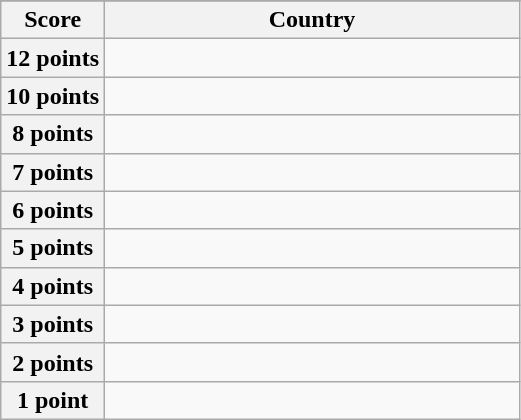<table class="wikitable">
<tr>
</tr>
<tr>
<th scope="col" width="20%">Score</th>
<th scope="col">Country</th>
</tr>
<tr>
<th scope="row">12 points</th>
<td></td>
</tr>
<tr>
<th scope="row">10 points</th>
<td></td>
</tr>
<tr>
<th scope="row">8 points</th>
<td></td>
</tr>
<tr>
<th scope="row">7 points</th>
<td></td>
</tr>
<tr>
<th scope="row">6 points</th>
<td></td>
</tr>
<tr>
<th scope="row">5 points</th>
<td></td>
</tr>
<tr>
<th scope="row">4 points</th>
<td></td>
</tr>
<tr>
<th scope="row">3 points</th>
<td></td>
</tr>
<tr>
<th scope="row">2 points</th>
<td></td>
</tr>
<tr>
<th scope="row">1 point</th>
<td></td>
</tr>
</table>
